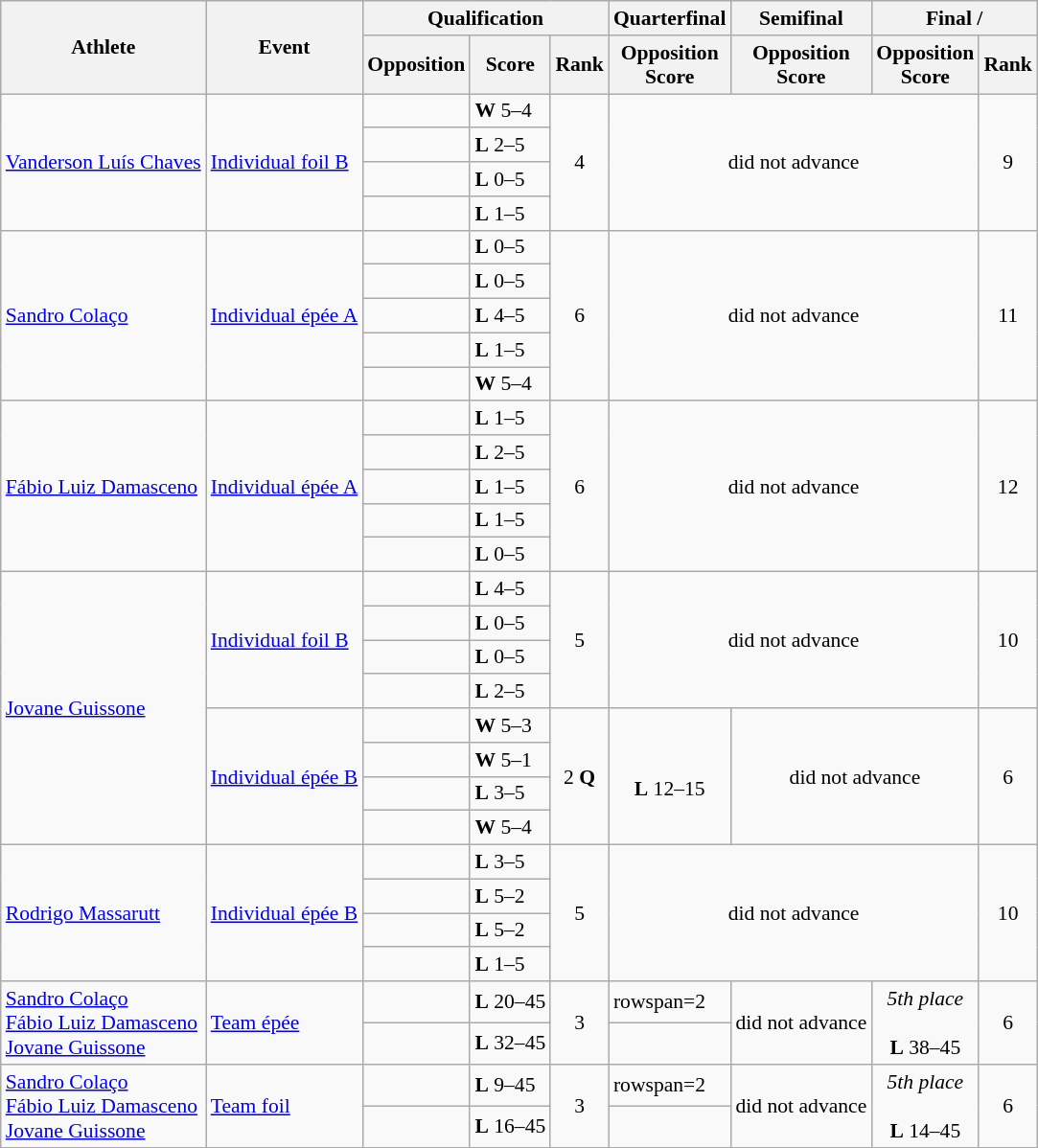<table class=wikitable style="font-size:90%">
<tr>
<th rowspan="2">Athlete</th>
<th rowspan="2">Event</th>
<th colspan="3">Qualification</th>
<th>Quarterfinal</th>
<th>Semifinal</th>
<th colspan="2">Final / </th>
</tr>
<tr>
<th>Opposition</th>
<th>Score</th>
<th>Rank</th>
<th>Opposition<br>Score</th>
<th>Opposition<br>Score</th>
<th>Opposition<br>Score</th>
<th>Rank</th>
</tr>
<tr>
<td rowspan=4><a href='#'>Vanderson Luís Chaves</a></td>
<td rowspan=4><a href='#'>Individual foil B</a></td>
<td></td>
<td><strong>W</strong> 5–4</td>
<td align="center" rowspan=4>4</td>
<td align="center" rowspan=4 colspan=3>did not advance</td>
<td align="center" rowspan=4>9</td>
</tr>
<tr>
<td></td>
<td><strong>L</strong> 2–5</td>
</tr>
<tr>
<td></td>
<td><strong>L</strong> 0–5</td>
</tr>
<tr>
<td></td>
<td><strong>L</strong> 1–5</td>
</tr>
<tr>
<td rowspan=5><a href='#'>Sandro Colaço</a></td>
<td rowspan=5><a href='#'>Individual épée A</a></td>
<td></td>
<td><strong>L</strong> 0–5</td>
<td align="center" rowspan=5>6</td>
<td align="center" rowspan=5 colspan=3>did not advance</td>
<td align="center" rowspan=5>11</td>
</tr>
<tr>
<td></td>
<td><strong>L</strong> 0–5</td>
</tr>
<tr>
<td></td>
<td><strong>L</strong> 4–5</td>
</tr>
<tr>
<td></td>
<td><strong>L</strong> 1–5</td>
</tr>
<tr>
<td></td>
<td><strong>W</strong> 5–4</td>
</tr>
<tr>
<td rowspan=5><a href='#'>Fábio Luiz Damasceno</a></td>
<td rowspan=5><a href='#'>Individual épée A</a></td>
<td></td>
<td><strong>L</strong> 1–5</td>
<td align="center" rowspan=5>6</td>
<td align="center" rowspan=5 colspan=3>did not advance</td>
<td align="center" rowspan=5>12</td>
</tr>
<tr>
<td></td>
<td><strong>L</strong> 2–5</td>
</tr>
<tr>
<td></td>
<td><strong>L</strong> 1–5</td>
</tr>
<tr>
<td></td>
<td><strong>L</strong> 1–5</td>
</tr>
<tr>
<td></td>
<td><strong>L</strong> 0–5</td>
</tr>
<tr>
<td rowspan=8><a href='#'>Jovane Guissone</a></td>
<td rowspan=4><a href='#'>Individual foil B</a></td>
<td></td>
<td><strong>L</strong> 4–5</td>
<td align="center" rowspan=4>5</td>
<td align="center" rowspan=4 colspan=3>did not advance</td>
<td align="center" rowspan=4>10</td>
</tr>
<tr>
<td></td>
<td><strong>L</strong> 0–5</td>
</tr>
<tr>
<td></td>
<td><strong>L</strong> 0–5</td>
</tr>
<tr>
<td></td>
<td><strong>L</strong> 2–5</td>
</tr>
<tr>
<td rowspan=4><a href='#'>Individual épée B</a></td>
<td></td>
<td><strong>W</strong> 5–3</td>
<td align="center" rowspan=4>2 <strong>Q</strong></td>
<td align="center" rowspan=4><br> <strong>L</strong> 12–15</td>
<td align="center" rowspan=4 colspan=2>did not advance</td>
<td align="center" rowspan=4>6</td>
</tr>
<tr>
<td></td>
<td><strong>W</strong> 5–1</td>
</tr>
<tr>
<td></td>
<td><strong>L</strong> 3–5</td>
</tr>
<tr>
<td></td>
<td><strong>W</strong> 5–4</td>
</tr>
<tr>
<td rowspan=4><a href='#'>Rodrigo Massarutt</a></td>
<td rowspan=4><a href='#'>Individual épée B</a></td>
<td></td>
<td><strong>L</strong> 3–5</td>
<td align="center" rowspan=4>5</td>
<td align="center" rowspan=4 colspan=3>did not advance</td>
<td align="center" rowspan=4>10</td>
</tr>
<tr>
<td></td>
<td><strong>L</strong> 5–2</td>
</tr>
<tr>
<td></td>
<td><strong>L</strong> 5–2</td>
</tr>
<tr>
<td></td>
<td><strong>L</strong> 1–5</td>
</tr>
<tr>
<td rowspan=2><a href='#'>Sandro Colaço</a><br><a href='#'>Fábio Luiz Damasceno</a><br><a href='#'>Jovane Guissone</a></td>
<td rowspan=2><a href='#'>Team épée</a></td>
<td></td>
<td><strong>L</strong> 20–45</td>
<td align="center" rowspan=2>3</td>
<td>rowspan=2 </td>
<td align="center" rowspan=2>did not advance</td>
<td align="center" rowspan=2><em>5th place</em><br><br><strong>L</strong> 38–45</td>
<td align="center" rowspan=2>6</td>
</tr>
<tr>
<td></td>
<td><strong>L</strong> 32–45</td>
</tr>
<tr>
<td rowspan=2><a href='#'>Sandro Colaço</a><br><a href='#'>Fábio Luiz Damasceno</a><br><a href='#'>Jovane Guissone</a></td>
<td rowspan=2><a href='#'>Team foil</a></td>
<td></td>
<td><strong>L</strong> 9–45</td>
<td align="center" rowspan=2>3</td>
<td>rowspan=2 </td>
<td align="center" rowspan=2>did not advance</td>
<td align="center" rowspan=2><em>5th place</em><br><br><strong>L</strong> 14–45</td>
<td align="center" rowspan=2>6</td>
</tr>
<tr>
<td></td>
<td><strong>L</strong> 16–45</td>
</tr>
</table>
